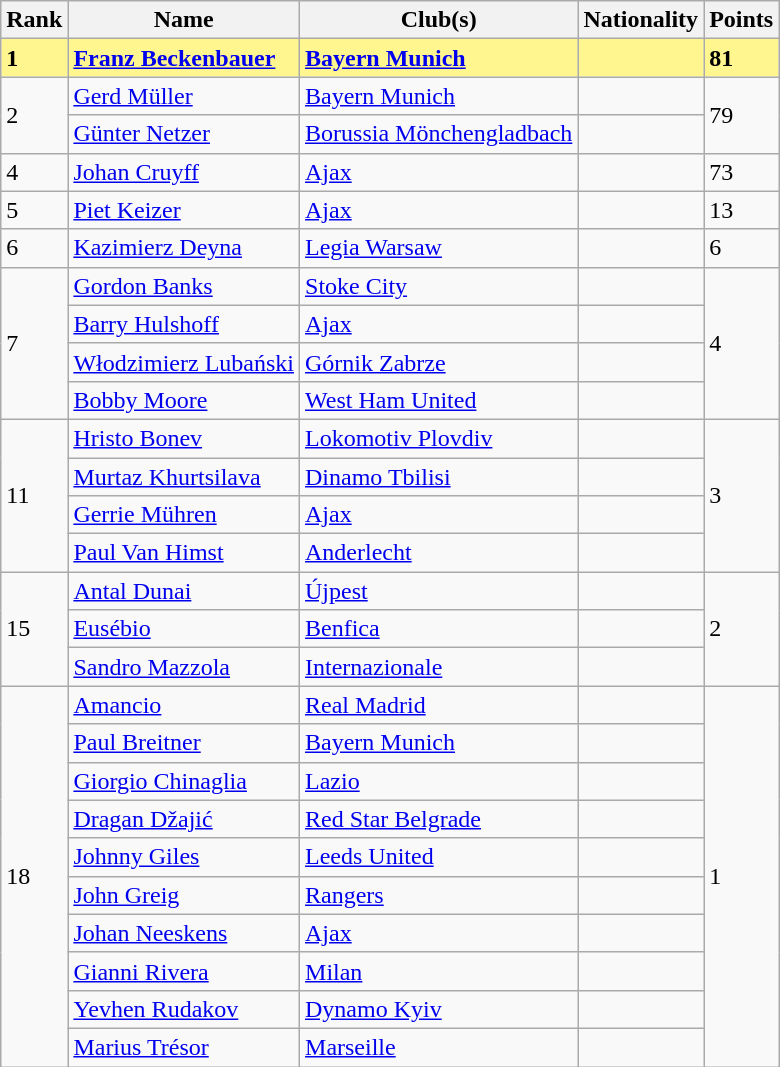<table class="wikitable">
<tr>
<th>Rank</th>
<th>Name</th>
<th>Club(s)</th>
<th>Nationality</th>
<th>Points</th>
</tr>
<tr style="background-color: #FFF68F; font-weight: bold;">
<td>1</td>
<td><a href='#'>Franz Beckenbauer</a></td>
<td align="left"> <a href='#'>Bayern Munich</a></td>
<td></td>
<td>81</td>
</tr>
<tr>
<td rowspan="2">2</td>
<td><a href='#'>Gerd Müller</a></td>
<td align="left"> <a href='#'>Bayern Munich</a></td>
<td></td>
<td rowspan="2">79</td>
</tr>
<tr>
<td><a href='#'>Günter Netzer</a></td>
<td align="left"> <a href='#'>Borussia Mönchengladbach</a></td>
<td></td>
</tr>
<tr>
<td>4</td>
<td><a href='#'>Johan Cruyff</a></td>
<td align="left"> <a href='#'>Ajax</a></td>
<td></td>
<td>73</td>
</tr>
<tr>
<td>5</td>
<td><a href='#'>Piet Keizer</a></td>
<td align="left"> <a href='#'>Ajax</a></td>
<td></td>
<td>13</td>
</tr>
<tr>
<td>6</td>
<td><a href='#'>Kazimierz Deyna</a></td>
<td align="left"> <a href='#'>Legia Warsaw</a></td>
<td></td>
<td>6</td>
</tr>
<tr>
<td rowspan="4">7</td>
<td><a href='#'>Gordon Banks</a></td>
<td align="left"> <a href='#'>Stoke City</a></td>
<td></td>
<td rowspan="4">4</td>
</tr>
<tr>
<td><a href='#'>Barry Hulshoff</a></td>
<td align="left"> <a href='#'>Ajax</a></td>
<td></td>
</tr>
<tr>
<td><a href='#'>Włodzimierz Lubański</a></td>
<td align="left"> <a href='#'>Górnik Zabrze</a></td>
<td></td>
</tr>
<tr>
<td><a href='#'>Bobby Moore</a></td>
<td align="left"> <a href='#'>West Ham United</a></td>
<td></td>
</tr>
<tr>
<td rowspan="4">11</td>
<td><a href='#'>Hristo Bonev</a></td>
<td align="left"> <a href='#'>Lokomotiv Plovdiv</a></td>
<td></td>
<td rowspan="4">3</td>
</tr>
<tr>
<td><a href='#'>Murtaz Khurtsilava</a></td>
<td align="left"> <a href='#'>Dinamo Tbilisi</a></td>
<td></td>
</tr>
<tr>
<td><a href='#'>Gerrie Mühren</a></td>
<td align="left"> <a href='#'>Ajax</a></td>
<td></td>
</tr>
<tr>
<td><a href='#'>Paul Van Himst</a></td>
<td align="left"> <a href='#'>Anderlecht</a></td>
<td></td>
</tr>
<tr>
<td rowspan="3">15</td>
<td><a href='#'>Antal Dunai</a></td>
<td align="left"> <a href='#'>Újpest</a></td>
<td></td>
<td rowspan="3">2</td>
</tr>
<tr>
<td><a href='#'>Eusébio</a></td>
<td align="left"> <a href='#'>Benfica</a></td>
<td></td>
</tr>
<tr>
<td><a href='#'>Sandro Mazzola</a></td>
<td align="left"> <a href='#'>Internazionale</a></td>
<td></td>
</tr>
<tr>
<td rowspan="10">18</td>
<td><a href='#'>Amancio</a></td>
<td align="left"> <a href='#'>Real Madrid</a></td>
<td></td>
<td rowspan="10">1</td>
</tr>
<tr>
<td><a href='#'>Paul Breitner</a></td>
<td align="left"> <a href='#'>Bayern Munich</a></td>
<td></td>
</tr>
<tr>
<td><a href='#'>Giorgio Chinaglia</a></td>
<td align="left"> <a href='#'>Lazio</a></td>
<td></td>
</tr>
<tr>
<td><a href='#'>Dragan Džajić</a></td>
<td align="left"> <a href='#'>Red Star Belgrade</a></td>
<td></td>
</tr>
<tr>
<td><a href='#'>Johnny Giles</a></td>
<td align="left"> <a href='#'>Leeds United</a></td>
<td></td>
</tr>
<tr>
<td><a href='#'>John Greig</a></td>
<td align="left"> <a href='#'>Rangers</a></td>
<td></td>
</tr>
<tr>
<td><a href='#'>Johan Neeskens</a></td>
<td align="left"> <a href='#'>Ajax</a></td>
<td></td>
</tr>
<tr>
<td><a href='#'>Gianni Rivera</a></td>
<td align="left"> <a href='#'>Milan</a></td>
<td></td>
</tr>
<tr>
<td><a href='#'>Yevhen Rudakov</a></td>
<td align="left"> <a href='#'>Dynamo Kyiv</a></td>
<td></td>
</tr>
<tr>
<td><a href='#'>Marius Trésor</a></td>
<td align="left"> <a href='#'>Marseille</a></td>
<td></td>
</tr>
</table>
